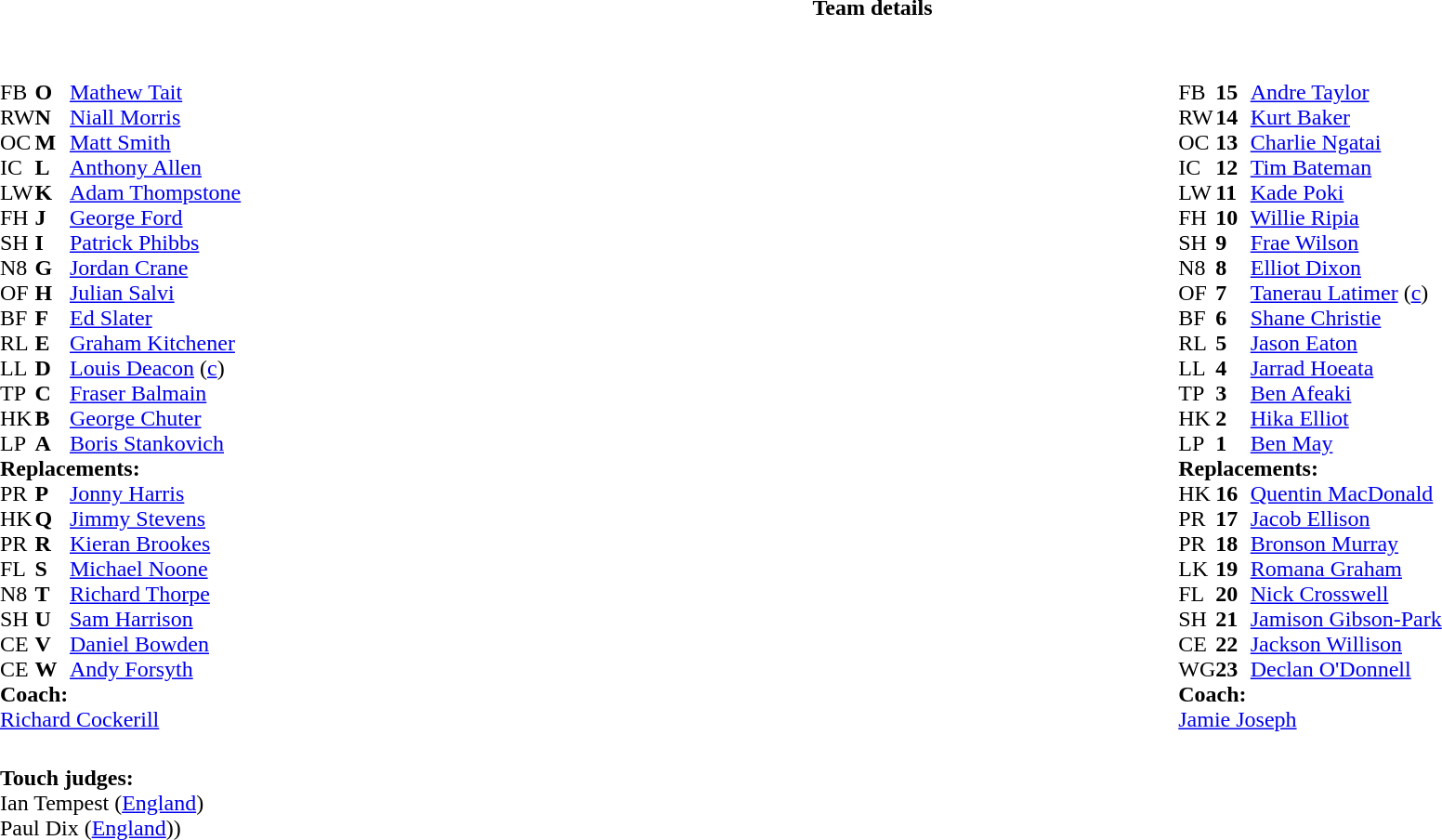<table border="0" width="100%" class="collapsible collapsed">
<tr>
<th>Team details</th>
</tr>
<tr>
<td><br><table width="100%">
<tr>
<td valign="top" width="50%"><br><table style="font-size: 100%" cellspacing="0" cellpadding="0">
<tr>
<th width="25"></th>
<th width="25"></th>
</tr>
<tr>
<td>FB</td>
<td><strong>O</strong></td>
<td> <a href='#'>Mathew Tait</a></td>
</tr>
<tr>
<td>RW</td>
<td><strong>N</strong></td>
<td> <a href='#'>Niall Morris</a></td>
</tr>
<tr>
<td>OC</td>
<td><strong>M</strong></td>
<td> <a href='#'>Matt Smith</a></td>
<td></td>
<td></td>
</tr>
<tr>
<td>IC</td>
<td><strong>L</strong></td>
<td> <a href='#'>Anthony Allen</a></td>
</tr>
<tr>
<td>LW</td>
<td><strong>K</strong></td>
<td> <a href='#'>Adam Thompstone</a></td>
<td></td>
<td></td>
</tr>
<tr>
<td>FH</td>
<td><strong>J</strong></td>
<td> <a href='#'>George Ford</a></td>
</tr>
<tr>
<td>SH</td>
<td><strong>I</strong></td>
<td> <a href='#'>Patrick Phibbs</a></td>
<td></td>
<td></td>
</tr>
<tr>
<td>N8</td>
<td><strong>G</strong></td>
<td> <a href='#'>Jordan Crane</a></td>
<td></td>
<td></td>
</tr>
<tr>
<td>OF</td>
<td><strong>H</strong></td>
<td> <a href='#'>Julian Salvi</a></td>
</tr>
<tr>
<td>BF</td>
<td><strong>F</strong></td>
<td> <a href='#'>Ed Slater</a></td>
</tr>
<tr>
<td>RL</td>
<td><strong>E</strong></td>
<td> <a href='#'>Graham Kitchener</a></td>
</tr>
<tr>
<td>LL</td>
<td><strong>D</strong></td>
<td> <a href='#'>Louis Deacon</a> (<a href='#'>c</a>)</td>
</tr>
<tr>
<td>TP</td>
<td><strong>C</strong></td>
<td> <a href='#'>Fraser Balmain</a></td>
</tr>
<tr>
<td>HK</td>
<td><strong>B</strong></td>
<td> <a href='#'>George Chuter</a></td>
<td></td>
<td></td>
</tr>
<tr>
<td>LP</td>
<td><strong>A</strong></td>
<td> <a href='#'>Boris Stankovich</a></td>
</tr>
<tr>
<td colspan=3><strong>Replacements:</strong></td>
</tr>
<tr>
<td>PR</td>
<td><strong>P</strong></td>
<td> <a href='#'>Jonny Harris</a></td>
</tr>
<tr>
<td>HK</td>
<td><strong>Q</strong></td>
<td> <a href='#'>Jimmy Stevens</a></td>
<td></td>
<td></td>
</tr>
<tr>
<td>PR</td>
<td><strong>R</strong></td>
<td> <a href='#'>Kieran Brookes</a></td>
</tr>
<tr>
<td>FL</td>
<td><strong>S</strong></td>
<td> <a href='#'>Michael Noone</a></td>
</tr>
<tr>
<td>N8</td>
<td><strong>T</strong></td>
<td> <a href='#'>Richard Thorpe</a></td>
<td></td>
<td></td>
</tr>
<tr>
<td>SH</td>
<td><strong>U</strong></td>
<td> <a href='#'>Sam Harrison</a></td>
<td></td>
<td></td>
</tr>
<tr>
<td>CE</td>
<td><strong>V</strong></td>
<td> <a href='#'>Daniel Bowden</a></td>
<td></td>
<td></td>
</tr>
<tr>
<td>CE</td>
<td><strong>W</strong></td>
<td> <a href='#'>Andy Forsyth</a></td>
<td></td>
<td></td>
</tr>
<tr>
<td colspan=3><strong>Coach:</strong></td>
</tr>
<tr>
<td colspan="4"><a href='#'>Richard Cockerill</a></td>
</tr>
</table>
</td>
<td valign="top" width="50%"><br><table style="font-size: 100%" cellspacing="0" cellpadding="0" align="center">
<tr>
<th width="25"></th>
<th width="25"></th>
</tr>
<tr>
<td>FB</td>
<td><strong>15</strong></td>
<td><a href='#'>Andre Taylor</a></td>
<td></td>
</tr>
<tr>
<td>RW</td>
<td><strong>14</strong></td>
<td><a href='#'>Kurt Baker</a></td>
</tr>
<tr>
<td>OC</td>
<td><strong>13</strong></td>
<td><a href='#'>Charlie Ngatai</a></td>
<td></td>
<td></td>
</tr>
<tr>
<td>IC</td>
<td><strong>12</strong></td>
<td><a href='#'>Tim Bateman</a></td>
</tr>
<tr>
<td>LW</td>
<td><strong>11</strong></td>
<td><a href='#'>Kade Poki</a></td>
<td></td>
<td></td>
</tr>
<tr>
<td>FH</td>
<td><strong>10</strong></td>
<td><a href='#'>Willie Ripia</a></td>
</tr>
<tr>
<td>SH</td>
<td><strong>9</strong></td>
<td><a href='#'>Frae Wilson</a></td>
<td></td>
<td></td>
</tr>
<tr>
<td>N8</td>
<td><strong>8</strong></td>
<td><a href='#'>Elliot Dixon</a></td>
<td></td>
<td></td>
</tr>
<tr>
<td>OF</td>
<td><strong>7</strong></td>
<td><a href='#'>Tanerau Latimer</a> (<a href='#'>c</a>)</td>
</tr>
<tr>
<td>BF</td>
<td><strong>6</strong></td>
<td><a href='#'>Shane Christie</a></td>
</tr>
<tr>
<td>RL</td>
<td><strong>5</strong></td>
<td><a href='#'>Jason Eaton</a></td>
</tr>
<tr>
<td>LL</td>
<td><strong>4</strong></td>
<td><a href='#'>Jarrad Hoeata</a></td>
<td></td>
<td></td>
</tr>
<tr>
<td>TP</td>
<td><strong>3</strong></td>
<td><a href='#'>Ben Afeaki</a></td>
<td></td>
<td></td>
</tr>
<tr>
<td>HK</td>
<td><strong>2</strong></td>
<td><a href='#'>Hika Elliot</a></td>
<td></td>
<td></td>
</tr>
<tr>
<td>LP</td>
<td><strong>1</strong></td>
<td><a href='#'>Ben May</a></td>
<td></td>
<td></td>
</tr>
<tr>
<td colspan=3><strong>Replacements:</strong></td>
</tr>
<tr>
<td>HK</td>
<td><strong>16</strong></td>
<td><a href='#'>Quentin MacDonald</a></td>
<td></td>
<td></td>
</tr>
<tr>
<td>PR</td>
<td><strong>17</strong></td>
<td><a href='#'>Jacob Ellison</a></td>
<td></td>
<td></td>
</tr>
<tr>
<td>PR</td>
<td><strong>18</strong></td>
<td><a href='#'>Bronson Murray</a></td>
<td></td>
<td></td>
</tr>
<tr>
<td>LK</td>
<td><strong>19</strong></td>
<td><a href='#'>Romana Graham</a></td>
<td></td>
<td></td>
</tr>
<tr>
<td>FL</td>
<td><strong>20</strong></td>
<td><a href='#'>Nick Crosswell</a></td>
<td></td>
<td></td>
</tr>
<tr>
<td>SH</td>
<td><strong>21</strong></td>
<td><a href='#'>Jamison Gibson-Park</a></td>
<td></td>
<td></td>
</tr>
<tr>
<td>CE</td>
<td><strong>22</strong></td>
<td><a href='#'>Jackson Willison</a></td>
<td></td>
<td></td>
</tr>
<tr>
<td>WG</td>
<td><strong>23</strong></td>
<td><a href='#'>Declan O'Donnell</a></td>
<td></td>
<td></td>
</tr>
<tr>
<td colspan=3><strong>Coach:</strong></td>
</tr>
<tr>
<td colspan="4"><a href='#'>Jamie Joseph</a></td>
</tr>
</table>
</td>
</tr>
</table>
<table width=100% style="font-size: 100%">
<tr>
<td><br><strong>Touch judges:</strong>
<br>Ian Tempest (<a href='#'>England</a>)
<br>Paul Dix (<a href='#'>England</a>))</td>
</tr>
</table>
</td>
</tr>
</table>
